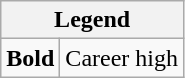<table class="wikitable mw-collapsible mw-collapsed">
<tr>
<th colspan="2">Legend</th>
</tr>
<tr>
<td><strong>Bold</strong></td>
<td>Career high</td>
</tr>
</table>
